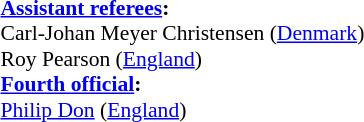<table width=100% style="font-size: 90%">
<tr>
<td><br><strong><a href='#'>Assistant referees</a>:</strong>
<br>Carl-Johan Meyer Christensen (<a href='#'>Denmark</a>)
<br>Roy Pearson (<a href='#'>England</a>)
<br><strong><a href='#'>Fourth official</a>:</strong>
<br><a href='#'>Philip Don</a> (<a href='#'>England</a>)</td>
</tr>
</table>
